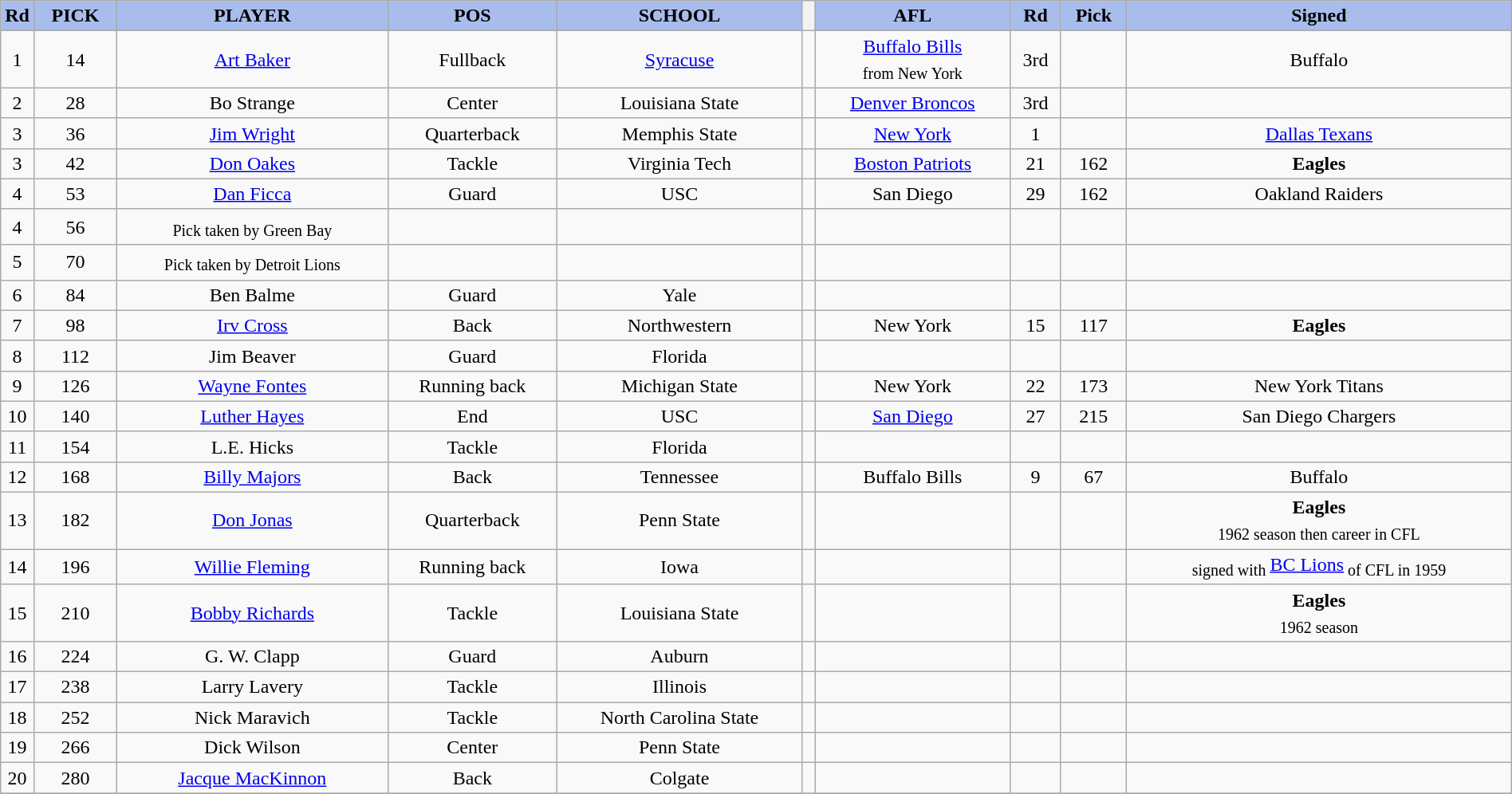<table class="wikitable sortable sortable" style="width:100%">
<tr>
<th style="background:#A8BDEC;" width=1%>Rd</th>
<th !width=1% style="background:#A8BDEC;">PICK</th>
<th !width=15% style="background:#A8BDEC;">PLAYER</th>
<th !width=5% style="background:#A8BDEC;">POS</th>
<th !width=10% style="background:#A8BDEC;">SCHOOL</th>
<th></th>
<th !width=5% style="background:#A8BDEC;">AFL</th>
<th !width=1% style="background:#A8BDEC;">Rd</th>
<th !width=1% style="background:#A8BDEC;">Pick</th>
<th !width=10% style="background:#A8BDEC;">Signed</th>
</tr>
<tr align="center">
<td>1</td>
<td>14</td>
<td><a href='#'>Art Baker</a></td>
<td>Fullback</td>
<td><a href='#'>Syracuse</a></td>
<td></td>
<td><a href='#'>Buffalo Bills</a><br><sub>from New York</sub></td>
<td>3rd</td>
<td></td>
<td>Buffalo</td>
</tr>
<tr align="center" bgcolor="">
<td>2</td>
<td>28</td>
<td>Bo Strange</td>
<td>Center</td>
<td>Louisiana State</td>
<td></td>
<td><a href='#'>Denver Broncos</a></td>
<td>3rd</td>
<td></td>
<td></td>
</tr>
<tr align="center">
<td>3</td>
<td>36</td>
<td><a href='#'>Jim Wright</a></td>
<td>Quarterback</td>
<td>Memphis State</td>
<td></td>
<td><a href='#'>New York</a></td>
<td>1</td>
<td></td>
<td><a href='#'>Dallas Texans</a></td>
</tr>
<tr align="center">
<td>3</td>
<td>42</td>
<td><a href='#'>Don Oakes</a></td>
<td>Tackle</td>
<td>Virginia Tech</td>
<td></td>
<td><a href='#'>Boston Patriots</a></td>
<td>21</td>
<td>162</td>
<td><strong>Eagles</strong></td>
</tr>
<tr align="center">
<td>4</td>
<td>53</td>
<td><a href='#'>Dan Ficca</a></td>
<td>Guard</td>
<td>USC</td>
<td></td>
<td>San Diego</td>
<td>29</td>
<td>162</td>
<td>Oakland Raiders</td>
</tr>
<tr align="center">
<td>4</td>
<td>56</td>
<td><sub>Pick taken by Green Bay</sub></td>
<td></td>
<td></td>
<td></td>
<td></td>
<td></td>
<td></td>
<td></td>
</tr>
<tr align="center">
<td>5</td>
<td>70</td>
<td><sub>Pick taken by Detroit Lions</sub></td>
<td></td>
<td></td>
<td></td>
<td></td>
<td></td>
<td></td>
<td></td>
</tr>
<tr align="center">
<td>6</td>
<td>84</td>
<td>Ben Balme</td>
<td>Guard</td>
<td>Yale</td>
<td></td>
<td></td>
<td></td>
<td></td>
</tr>
<tr align="center">
<td>7</td>
<td>98</td>
<td><a href='#'>Irv Cross</a></td>
<td>Back</td>
<td>Northwestern</td>
<td></td>
<td>New York</td>
<td>15</td>
<td>117</td>
<td><strong>Eagles</strong></td>
</tr>
<tr align="center">
<td>8</td>
<td>112</td>
<td>Jim Beaver</td>
<td>Guard</td>
<td>Florida</td>
<td></td>
<td></td>
<td></td>
<td></td>
<td></td>
</tr>
<tr align="center">
<td>9</td>
<td>126</td>
<td><a href='#'>Wayne Fontes</a></td>
<td>Running back</td>
<td>Michigan State</td>
<td></td>
<td>New York</td>
<td>22</td>
<td>173</td>
<td>New York Titans</td>
</tr>
<tr align="center">
<td>10</td>
<td>140</td>
<td><a href='#'>Luther Hayes</a></td>
<td>End</td>
<td>USC</td>
<td></td>
<td><a href='#'>San Diego</a></td>
<td>27</td>
<td>215</td>
<td>San Diego Chargers</td>
</tr>
<tr align="center">
<td>11</td>
<td>154</td>
<td>L.E. Hicks</td>
<td>Tackle</td>
<td>Florida</td>
<td></td>
<td></td>
<td></td>
<td></td>
<td></td>
</tr>
<tr align="center">
<td>12</td>
<td>168</td>
<td><a href='#'>Billy Majors</a></td>
<td>Back</td>
<td>Tennessee</td>
<td></td>
<td>Buffalo Bills</td>
<td>9</td>
<td>67</td>
<td>Buffalo</td>
</tr>
<tr align="center">
<td>13</td>
<td>182</td>
<td><a href='#'>Don Jonas</a></td>
<td>Quarterback</td>
<td>Penn State</td>
<td></td>
<td></td>
<td></td>
<td></td>
<td><strong>Eagles</strong> <br><sub>1962 season then career in CFL</sub></td>
</tr>
<tr align="center">
<td>14</td>
<td>196</td>
<td><a href='#'>Willie Fleming</a></td>
<td>Running back</td>
<td>Iowa</td>
<td></td>
<td></td>
<td></td>
<td></td>
<td><sub> signed with </sub><a href='#'>BC Lions</a><sub> of CFL in 1959 </sub></td>
</tr>
<tr align="center">
<td>15</td>
<td>210</td>
<td><a href='#'>Bobby Richards</a></td>
<td>Tackle</td>
<td>Louisiana State</td>
<td></td>
<td></td>
<td></td>
<td></td>
<td><strong>Eagles</strong> <br><sub>1962 season</sub></td>
</tr>
<tr align="center">
<td>16</td>
<td>224</td>
<td>G. W. Clapp</td>
<td>Guard</td>
<td>Auburn</td>
<td></td>
<td></td>
<td></td>
<td></td>
<td></td>
</tr>
<tr align="center">
<td>17</td>
<td>238</td>
<td>Larry Lavery</td>
<td>Tackle</td>
<td>Illinois</td>
<td></td>
<td></td>
<td></td>
<td></td>
<td></td>
</tr>
<tr align="center">
<td>18</td>
<td>252</td>
<td>Nick Maravich</td>
<td>Tackle</td>
<td>North Carolina State</td>
<td></td>
<td></td>
<td></td>
<td></td>
<td></td>
</tr>
<tr align="center">
<td>19</td>
<td>266</td>
<td>Dick Wilson</td>
<td>Center</td>
<td>Penn State</td>
<td></td>
<td></td>
<td></td>
<td></td>
<td></td>
</tr>
<tr align="center">
<td>20</td>
<td>280</td>
<td><a href='#'>Jacque MacKinnon</a></td>
<td>Back</td>
<td>Colgate</td>
<td></td>
<td></td>
<td></td>
<td></td>
<td></td>
</tr>
<tr align="center">
</tr>
</table>
